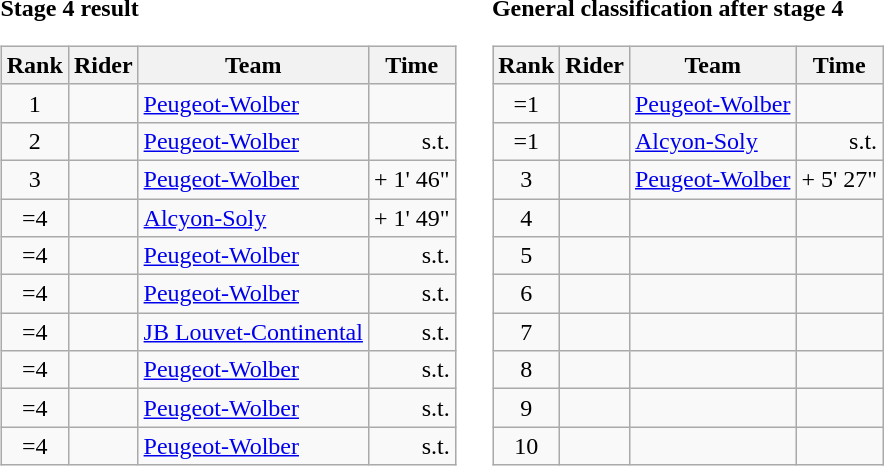<table>
<tr>
<td><strong>Stage 4 result</strong><br><table class="wikitable">
<tr>
<th scope="col">Rank</th>
<th scope="col">Rider</th>
<th scope="col">Team</th>
<th scope="col">Time</th>
</tr>
<tr>
<td style="text-align:center;">1</td>
<td></td>
<td><a href='#'>Peugeot-Wolber</a></td>
<td style="text-align:right;"></td>
</tr>
<tr>
<td style="text-align:center;">2</td>
<td></td>
<td><a href='#'>Peugeot-Wolber</a></td>
<td style="text-align:right;">s.t.</td>
</tr>
<tr>
<td style="text-align:center;">3</td>
<td></td>
<td><a href='#'>Peugeot-Wolber</a></td>
<td style="text-align:right;">+ 1' 46"</td>
</tr>
<tr>
<td style="text-align:center;">=4</td>
<td></td>
<td><a href='#'>Alcyon-Soly</a></td>
<td style="text-align:right;">+ 1' 49"</td>
</tr>
<tr>
<td style="text-align:center;">=4</td>
<td></td>
<td><a href='#'>Peugeot-Wolber</a></td>
<td style="text-align:right;">s.t.</td>
</tr>
<tr>
<td style="text-align:center;">=4</td>
<td></td>
<td><a href='#'>Peugeot-Wolber</a></td>
<td style="text-align:right;">s.t.</td>
</tr>
<tr>
<td style="text-align:center;">=4</td>
<td></td>
<td><a href='#'>JB Louvet-Continental</a></td>
<td style="text-align:right;">s.t.</td>
</tr>
<tr>
<td style="text-align:center;">=4</td>
<td></td>
<td><a href='#'>Peugeot-Wolber</a></td>
<td style="text-align:right;">s.t.</td>
</tr>
<tr>
<td style="text-align:center;">=4</td>
<td></td>
<td><a href='#'>Peugeot-Wolber</a></td>
<td style="text-align:right;">s.t.</td>
</tr>
<tr>
<td style="text-align:center;">=4</td>
<td></td>
<td><a href='#'>Peugeot-Wolber</a></td>
<td style="text-align:right;">s.t.</td>
</tr>
</table>
</td>
<td></td>
<td><strong>General classification after stage 4</strong><br><table class="wikitable">
<tr>
<th scope="col">Rank</th>
<th scope="col">Rider</th>
<th scope="col">Team</th>
<th scope="col">Time</th>
</tr>
<tr>
<td style="text-align:center;">=1</td>
<td></td>
<td><a href='#'>Peugeot-Wolber</a></td>
<td style="text-align:right;"></td>
</tr>
<tr>
<td style="text-align:center;">=1</td>
<td></td>
<td><a href='#'>Alcyon-Soly</a></td>
<td style="text-align:right;">s.t.</td>
</tr>
<tr>
<td style="text-align:center;">3</td>
<td></td>
<td><a href='#'>Peugeot-Wolber</a></td>
<td style="text-align:right;">+ 5' 27"</td>
</tr>
<tr>
<td style="text-align:center;">4</td>
<td></td>
<td></td>
<td></td>
</tr>
<tr>
<td style="text-align:center;">5</td>
<td></td>
<td></td>
<td></td>
</tr>
<tr>
<td style="text-align:center;">6</td>
<td></td>
<td></td>
<td></td>
</tr>
<tr>
<td style="text-align:center;">7</td>
<td></td>
<td></td>
<td></td>
</tr>
<tr>
<td style="text-align:center;">8</td>
<td></td>
<td></td>
<td></td>
</tr>
<tr>
<td style="text-align:center;">9</td>
<td></td>
<td></td>
<td></td>
</tr>
<tr>
<td style="text-align:center;">10</td>
<td></td>
<td></td>
<td></td>
</tr>
</table>
</td>
</tr>
</table>
